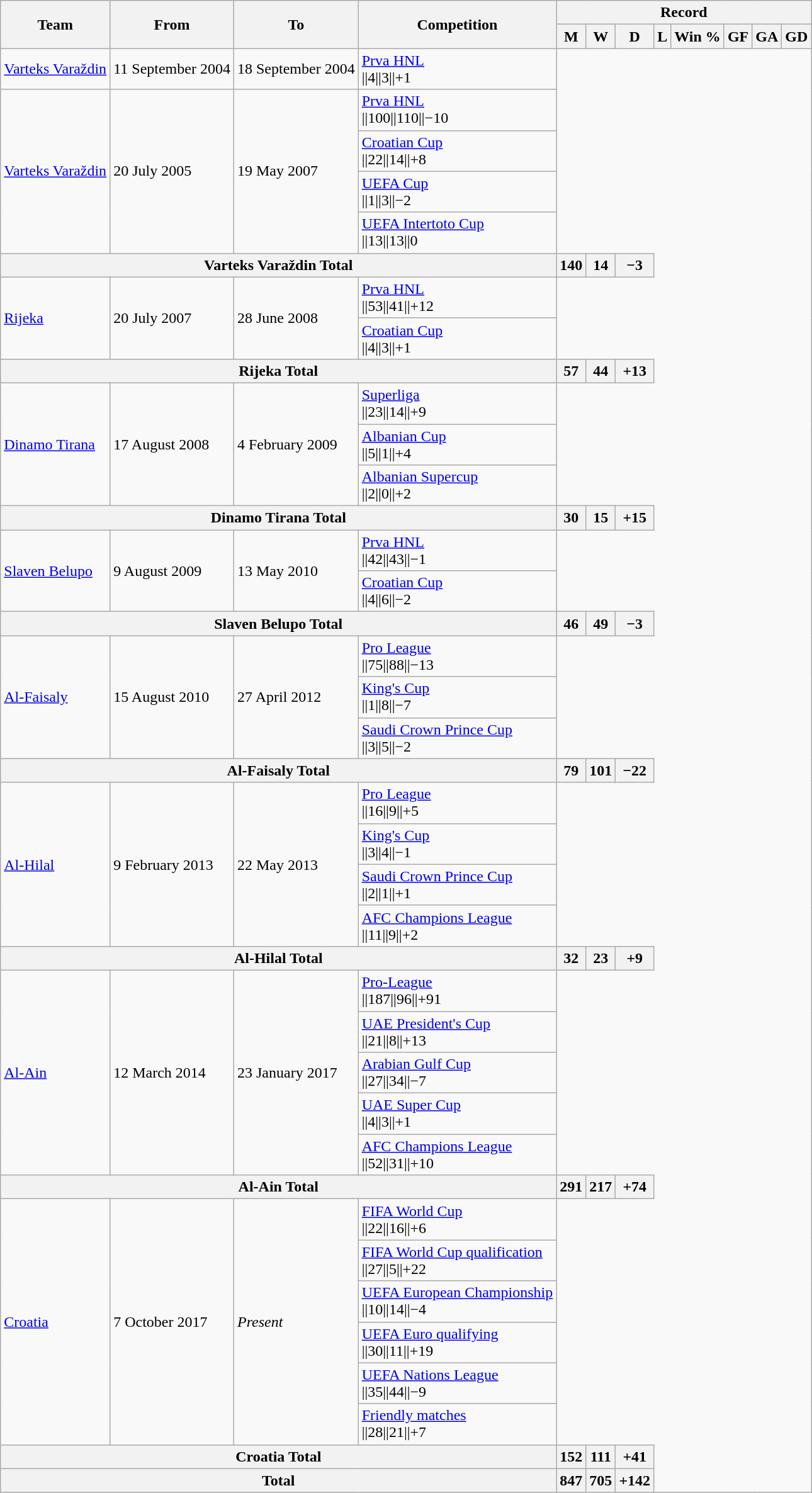<table class="wikitable" style="text-align: center">
<tr>
<th rowspan=2>Team</th>
<th rowspan=2>From</th>
<th rowspan=2>To</th>
<th rowspan=2>Competition</th>
<th colspan=8>Record</th>
</tr>
<tr>
<th>M</th>
<th>W</th>
<th>D</th>
<th>L</th>
<th>Win %</th>
<th>GF</th>
<th>GA</th>
<th>GD</th>
</tr>
<tr>
<td><a href='#'>Varteks Varaždin</a></td>
<td align="left">11 September 2004</td>
<td align="left">18 September 2004</td>
<td align=left><a href='#'>Prva HNL</a><br>||4||3||+1</td>
</tr>
<tr>
<td rowspan=4 align=left><a href='#'>Varteks Varaždin</a></td>
<td rowspan=4 align=left>20 July 2005</td>
<td rowspan=4 align=left>19 May 2007</td>
<td align=left><a href='#'>Prva HNL</a><br>||100||110||−10</td>
</tr>
<tr>
<td align=left><a href='#'>Croatian Cup</a><br>||22||14||+8</td>
</tr>
<tr>
<td align=left><a href='#'>UEFA Cup</a><br>||1||3||−2</td>
</tr>
<tr>
<td align=left><a href='#'>UEFA Intertoto Cup</a><br>||13||13||0</td>
</tr>
<tr>
<th colspan="4">Varteks Varaždin Total<br></th>
<th>140</th>
<th>14</th>
<th>−3</th>
</tr>
<tr>
<td rowspan=2 align=left><a href='#'>Rijeka</a></td>
<td rowspan=2 align=left>20 July 2007</td>
<td rowspan=2 align=left>28 June 2008</td>
<td align=left><a href='#'>Prva HNL</a><br>||53||41||+12</td>
</tr>
<tr>
<td align=left><a href='#'>Croatian Cup</a><br>||4||3||+1</td>
</tr>
<tr>
<th colspan="4">Rijeka Total<br></th>
<th>57</th>
<th>44</th>
<th>+13</th>
</tr>
<tr>
<td rowspan=3 align=left><a href='#'>Dinamo Tirana</a></td>
<td rowspan=3 align=left>17 August 2008</td>
<td rowspan=3 align=left>4 February 2009</td>
<td align=left><a href='#'>Superliga</a><br>||23||14||+9</td>
</tr>
<tr>
<td align=left><a href='#'>Albanian Cup</a><br>||5||1||+4</td>
</tr>
<tr>
<td align=left><a href='#'>Albanian Supercup</a><br>||2||0||+2</td>
</tr>
<tr>
<th colspan="4">Dinamo Tirana Total<br></th>
<th>30</th>
<th>15</th>
<th>+15</th>
</tr>
<tr>
<td rowspan=2 align=left><a href='#'>Slaven Belupo</a></td>
<td rowspan=2 align=left>9 August 2009</td>
<td rowspan=2 align=left>13 May 2010</td>
<td align=left><a href='#'>Prva HNL</a><br>||42||43||−1</td>
</tr>
<tr>
<td align=left><a href='#'>Croatian Cup</a><br>||4||6||−2</td>
</tr>
<tr>
<th colspan="4">Slaven Belupo Total<br></th>
<th>46</th>
<th>49</th>
<th>−3</th>
</tr>
<tr>
<td rowspan=3 align=left><a href='#'>Al-Faisaly</a></td>
<td rowspan=3 align=left>15 August 2010</td>
<td rowspan=3 align=left>27 April 2012</td>
<td align=left><a href='#'>Pro League</a><br>||75||88||−13</td>
</tr>
<tr>
<td align=left><a href='#'>King's Cup</a><br>||1||8||−7</td>
</tr>
<tr>
<td align=left><a href='#'>Saudi Crown Prince Cup</a><br>||3||5||−2</td>
</tr>
<tr>
<th colspan="4">Al-Faisaly Total<br></th>
<th>79</th>
<th>101</th>
<th>−22</th>
</tr>
<tr>
<td rowspan=4 align=left><a href='#'>Al-Hilal</a></td>
<td rowspan=4 align=left>9 February 2013</td>
<td rowspan=4 align=left>22 May 2013</td>
<td align=left><a href='#'>Pro League</a><br>||16||9||+5</td>
</tr>
<tr>
<td align=left><a href='#'>King's Cup</a><br>||3||4||−1</td>
</tr>
<tr>
<td align=left><a href='#'>Saudi Crown Prince Cup</a><br>||2||1||+1</td>
</tr>
<tr>
<td align=left><a href='#'>AFC Champions League</a><br>||11||9||+2</td>
</tr>
<tr>
<th colspan="4">Al-Hilal Total<br></th>
<th>32</th>
<th>23</th>
<th>+9</th>
</tr>
<tr>
<td rowspan=5 align=left><a href='#'>Al-Ain</a></td>
<td rowspan=5 align=left>12 March 2014</td>
<td rowspan=5 align=left>23 January 2017</td>
<td align=left><a href='#'>Pro-League</a><br>||187||96||+91</td>
</tr>
<tr>
<td align=left><a href='#'>UAE President's Cup</a><br>||21||8||+13</td>
</tr>
<tr>
<td align=left><a href='#'>Arabian Gulf Cup</a><br>||27||34||−7</td>
</tr>
<tr>
<td align=left><a href='#'>UAE Super Cup</a><br>||4||3||+1</td>
</tr>
<tr>
<td align=left><a href='#'>AFC Champions League</a><br>||52||31||+10</td>
</tr>
<tr>
<th colspan="4">Al-Ain Total<br></th>
<th>291</th>
<th>217</th>
<th>+74</th>
</tr>
<tr>
<td rowspan=6 align=left><a href='#'>Croatia</a></td>
<td rowspan=6 align=left>7 October 2017</td>
<td rowspan=6 align=left><em>Present</em></td>
<td align=left><a href='#'>FIFA World Cup</a><br>||22||16||+6</td>
</tr>
<tr>
<td align=left><a href='#'>FIFA World Cup qualification</a><br>||27||5||+22</td>
</tr>
<tr>
<td align=left><a href='#'>UEFA European Championship</a><br>||10||14||−4</td>
</tr>
<tr>
<td align=left><a href='#'>UEFA Euro qualifying</a><br>||30||11||+19</td>
</tr>
<tr>
<td align=left><a href='#'>UEFA Nations League</a><br>||35||44||−9</td>
</tr>
<tr>
<td align=left><a href='#'>Friendly matches</a><br>||28||21||+7</td>
</tr>
<tr>
<th colspan="4">Croatia Total<br></th>
<th>152</th>
<th>111</th>
<th>+41</th>
</tr>
<tr>
<th colspan="4">Total<br></th>
<th>847</th>
<th>705</th>
<th>+142</th>
</tr>
</table>
